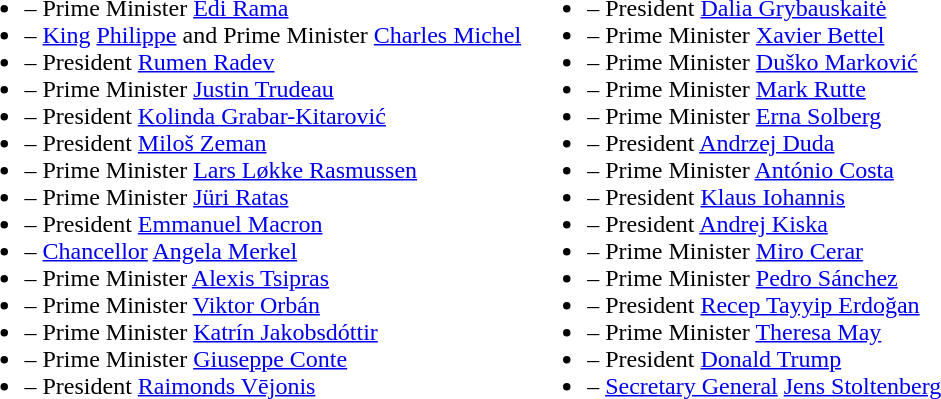<table>
<tr>
<td><br><ul><li> – Prime Minister <a href='#'>Edi Rama</a></li><li> – <a href='#'>King</a> <a href='#'>Philippe</a> and Prime Minister <a href='#'>Charles Michel</a></li><li> – President <a href='#'>Rumen Radev</a></li><li> – Prime Minister <a href='#'>Justin Trudeau</a></li><li> – President <a href='#'>Kolinda Grabar-Kitarović</a></li><li> – President <a href='#'>Miloš Zeman</a></li><li> – Prime Minister <a href='#'>Lars Løkke Rasmussen</a></li><li> – Prime Minister <a href='#'>Jüri Ratas</a></li><li> – President <a href='#'>Emmanuel Macron</a></li><li> – <a href='#'>Chancellor</a> <a href='#'>Angela Merkel</a></li><li> – Prime Minister <a href='#'>Alexis Tsipras</a></li><li> – Prime Minister <a href='#'>Viktor Orbán</a></li><li> – Prime Minister <a href='#'>Katrín Jakobsdóttir</a></li><li> – Prime Minister <a href='#'>Giuseppe Conte</a></li><li> – President <a href='#'>Raimonds Vējonis</a></li></ul></td>
<td valign = top><br><ul><li> – President <a href='#'>Dalia Grybauskaitė</a></li><li> – Prime Minister <a href='#'>Xavier Bettel</a></li><li> – Prime Minister <a href='#'>Duško Marković</a></li><li> – Prime Minister <a href='#'>Mark Rutte</a></li><li> – Prime Minister <a href='#'>Erna Solberg</a></li><li> – President <a href='#'>Andrzej Duda</a></li><li> – Prime Minister <a href='#'>António Costa</a></li><li> – President <a href='#'>Klaus Iohannis</a></li><li> – President <a href='#'>Andrej Kiska</a></li><li> – Prime Minister <a href='#'>Miro Cerar</a></li><li> – Prime Minister <a href='#'>Pedro Sánchez</a></li><li> – President <a href='#'>Recep Tayyip Erdoğan</a></li><li> – Prime Minister <a href='#'>Theresa May</a></li><li> – President <a href='#'>Donald Trump</a></li><li> – <a href='#'>Secretary General</a> <a href='#'>Jens Stoltenberg</a></li></ul></td>
</tr>
</table>
